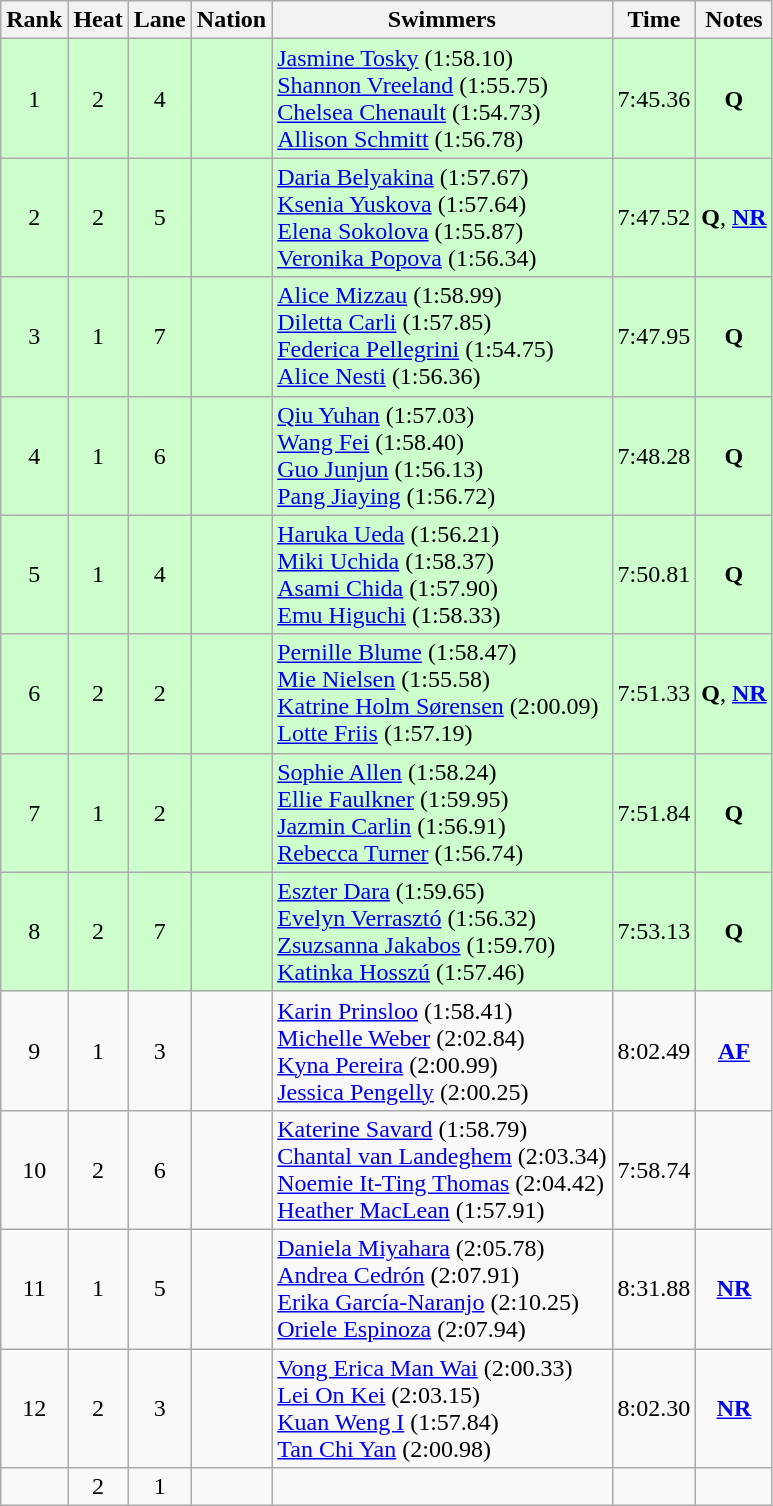<table class="wikitable sortable" style="text-align:center">
<tr>
<th>Rank</th>
<th>Heat</th>
<th>Lane</th>
<th>Nation</th>
<th>Swimmers</th>
<th>Time</th>
<th>Notes</th>
</tr>
<tr bgcolor=ccffcc>
<td>1</td>
<td>2</td>
<td>4</td>
<td align=left></td>
<td align=left><a href='#'>Jasmine Tosky</a> (1:58.10)<br><a href='#'>Shannon Vreeland</a> (1:55.75)<br><a href='#'>Chelsea Chenault</a> (1:54.73)<br><a href='#'>Allison Schmitt</a> (1:56.78)</td>
<td>7:45.36</td>
<td><strong>Q</strong></td>
</tr>
<tr bgcolor=ccffcc>
<td>2</td>
<td>2</td>
<td>5</td>
<td align=left></td>
<td align=left><a href='#'>Daria Belyakina</a> (1:57.67)<br><a href='#'>Ksenia Yuskova</a> (1:57.64)<br><a href='#'>Elena Sokolova</a> (1:55.87)<br><a href='#'>Veronika Popova</a> (1:56.34)</td>
<td>7:47.52</td>
<td><strong>Q</strong>, <strong><a href='#'>NR</a></strong></td>
</tr>
<tr bgcolor=ccffcc>
<td>3</td>
<td>1</td>
<td>7</td>
<td align=left></td>
<td align=left><a href='#'>Alice Mizzau</a> (1:58.99)<br><a href='#'>Diletta Carli</a> (1:57.85)<br><a href='#'>Federica Pellegrini</a> (1:54.75)<br><a href='#'>Alice Nesti</a> (1:56.36)</td>
<td>7:47.95</td>
<td><strong>Q</strong></td>
</tr>
<tr bgcolor=ccffcc>
<td>4</td>
<td>1</td>
<td>6</td>
<td align=left></td>
<td align=left><a href='#'>Qiu Yuhan</a> (1:57.03)<br><a href='#'>Wang Fei</a> (1:58.40)<br><a href='#'>Guo Junjun</a> (1:56.13)<br><a href='#'>Pang Jiaying</a> (1:56.72)</td>
<td>7:48.28</td>
<td><strong>Q</strong></td>
</tr>
<tr bgcolor=ccffcc>
<td>5</td>
<td>1</td>
<td>4</td>
<td align=left></td>
<td align=left><a href='#'>Haruka Ueda</a> (1:56.21)<br><a href='#'>Miki Uchida</a> (1:58.37)<br><a href='#'>Asami Chida</a> (1:57.90)<br><a href='#'>Emu Higuchi</a> (1:58.33)</td>
<td>7:50.81</td>
<td><strong>Q</strong></td>
</tr>
<tr bgcolor=ccffcc>
<td>6</td>
<td>2</td>
<td>2</td>
<td align=left></td>
<td align=left><a href='#'>Pernille Blume</a> (1:58.47)<br><a href='#'>Mie Nielsen</a> (1:55.58)<br><a href='#'>Katrine Holm Sørensen</a> (2:00.09)<br><a href='#'>Lotte Friis</a> (1:57.19)</td>
<td>7:51.33</td>
<td><strong>Q</strong>, <strong><a href='#'>NR</a></strong></td>
</tr>
<tr bgcolor=ccffcc>
<td>7</td>
<td>1</td>
<td>2</td>
<td align=left></td>
<td align=left><a href='#'>Sophie Allen</a> (1:58.24)<br><a href='#'>Ellie Faulkner</a> (1:59.95)<br><a href='#'>Jazmin Carlin</a> (1:56.91)<br><a href='#'>Rebecca Turner</a> (1:56.74)</td>
<td>7:51.84</td>
<td><strong>Q</strong></td>
</tr>
<tr bgcolor=ccffcc>
<td>8</td>
<td>2</td>
<td>7</td>
<td align=left></td>
<td align=left><a href='#'>Eszter Dara</a> (1:59.65)<br><a href='#'>Evelyn Verrasztó</a> (1:56.32)<br><a href='#'>Zsuzsanna Jakabos</a> (1:59.70)<br><a href='#'>Katinka Hosszú</a> (1:57.46)</td>
<td>7:53.13</td>
<td><strong>Q</strong></td>
</tr>
<tr>
<td>9</td>
<td>1</td>
<td>3</td>
<td align=left></td>
<td align=left><a href='#'>Karin Prinsloo</a> (1:58.41)<br><a href='#'>Michelle Weber</a> (2:02.84)<br><a href='#'>Kyna Pereira</a> (2:00.99)<br><a href='#'>Jessica Pengelly</a> (2:00.25)</td>
<td>8:02.49</td>
<td><strong><a href='#'>AF</a></strong></td>
</tr>
<tr>
<td>10</td>
<td>2</td>
<td>6</td>
<td align=left></td>
<td align=left><a href='#'>Katerine Savard</a> (1:58.79)<br><a href='#'>Chantal van Landeghem</a> (2:03.34)<br><a href='#'>Noemie It-Ting Thomas</a> (2:04.42)<br><a href='#'>Heather MacLean</a> (1:57.91)</td>
<td>7:58.74</td>
<td></td>
</tr>
<tr>
<td>11</td>
<td>1</td>
<td>5</td>
<td align=left></td>
<td align=left><a href='#'>Daniela Miyahara</a> (2:05.78)<br><a href='#'>Andrea Cedrón</a> (2:07.91)<br><a href='#'>Erika García-Naranjo</a> (2:10.25)<br><a href='#'>Oriele Espinoza</a> (2:07.94)</td>
<td>8:31.88</td>
<td><strong><a href='#'>NR</a></strong></td>
</tr>
<tr>
<td>12</td>
<td>2</td>
<td>3</td>
<td align=left></td>
<td align=left><a href='#'>Vong Erica Man Wai</a> (2:00.33)<br><a href='#'>Lei On Kei</a> (2:03.15)<br><a href='#'>Kuan Weng I</a> (1:57.84)<br><a href='#'>Tan Chi Yan</a> (2:00.98)</td>
<td>8:02.30</td>
<td><strong><a href='#'>NR</a></strong></td>
</tr>
<tr>
<td></td>
<td>2</td>
<td>1</td>
<td align=left></td>
<td></td>
<td></td>
<td></td>
</tr>
</table>
